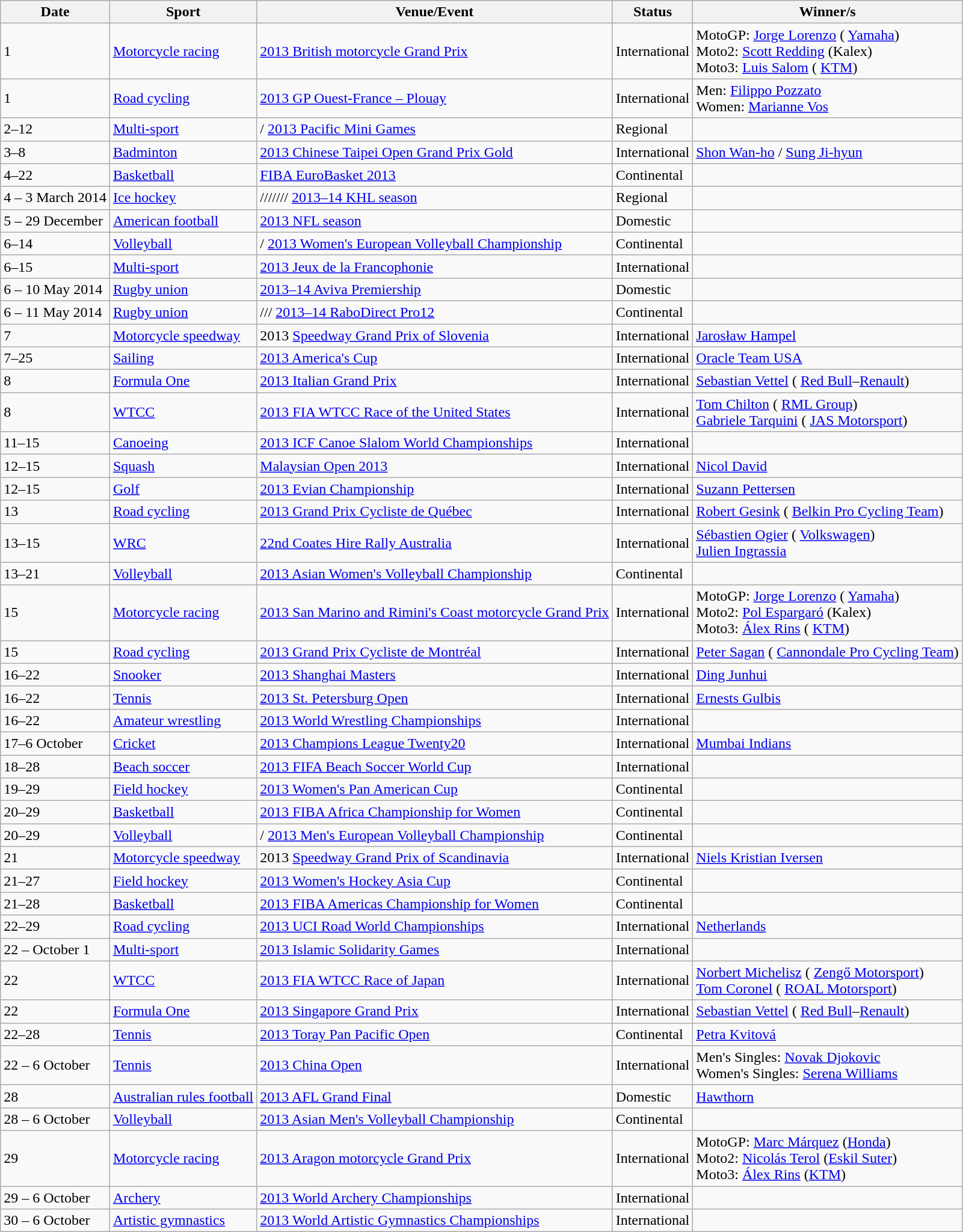<table class="wikitable sortable">
<tr>
<th>Date</th>
<th>Sport</th>
<th>Venue/Event</th>
<th>Status</th>
<th>Winner/s</th>
</tr>
<tr>
<td>1</td>
<td><a href='#'>Motorcycle racing</a></td>
<td> <a href='#'>2013 British motorcycle Grand Prix</a></td>
<td>International</td>
<td>MotoGP:  <a href='#'>Jorge Lorenzo</a> ( <a href='#'>Yamaha</a>)<br> Moto2:  <a href='#'>Scott Redding</a> (Kalex)<br>Moto3:  <a href='#'>Luis Salom</a> ( <a href='#'>KTM</a>)</td>
</tr>
<tr>
<td>1</td>
<td><a href='#'>Road cycling</a></td>
<td> <a href='#'>2013 GP Ouest-France – Plouay</a></td>
<td>International</td>
<td>Men:  <a href='#'>Filippo Pozzato</a><br>Women:  <a href='#'>Marianne Vos</a></td>
</tr>
<tr>
<td>2–12</td>
<td><a href='#'>Multi-sport</a></td>
<td> /  <a href='#'>2013 Pacific Mini Games</a></td>
<td>Regional</td>
<td></td>
</tr>
<tr>
<td>3–8</td>
<td><a href='#'>Badminton</a></td>
<td> <a href='#'>2013 Chinese Taipei Open Grand Prix Gold</a></td>
<td>International</td>
<td> <a href='#'>Shon Wan-ho</a> /  <a href='#'>Sung Ji-hyun</a></td>
</tr>
<tr>
<td>4–22</td>
<td><a href='#'>Basketball</a></td>
<td> <a href='#'>FIBA EuroBasket 2013</a></td>
<td>Continental</td>
<td></td>
</tr>
<tr>
<td>4 – 3 March 2014</td>
<td><a href='#'>Ice hockey</a></td>
<td>/////// <a href='#'>2013–14 KHL season</a></td>
<td>Regional</td>
<td></td>
</tr>
<tr>
<td>5 – 29 December</td>
<td><a href='#'>American football</a></td>
<td> <a href='#'>2013 NFL season</a></td>
<td>Domestic</td>
<td></td>
</tr>
<tr>
<td>6–14</td>
<td><a href='#'>Volleyball</a></td>
<td> /  <a href='#'>2013 Women's European Volleyball Championship</a></td>
<td>Continental</td>
<td></td>
</tr>
<tr>
<td>6–15</td>
<td><a href='#'>Multi-sport</a></td>
<td> <a href='#'>2013 Jeux de la Francophonie</a></td>
<td>International</td>
<td></td>
</tr>
<tr>
<td>6 – 10 May 2014</td>
<td><a href='#'>Rugby union</a></td>
<td> <a href='#'>2013–14 Aviva Premiership</a></td>
<td>Domestic</td>
<td></td>
</tr>
<tr>
<td>6 – 11 May 2014</td>
<td><a href='#'>Rugby union</a></td>
<td>/// <a href='#'>2013–14 RaboDirect Pro12</a></td>
<td>Continental</td>
<td></td>
</tr>
<tr>
<td>7</td>
<td><a href='#'>Motorcycle speedway</a></td>
<td> 2013 <a href='#'>Speedway Grand Prix of Slovenia</a></td>
<td>International</td>
<td> <a href='#'>Jarosław Hampel</a></td>
</tr>
<tr>
<td>7–25</td>
<td><a href='#'>Sailing</a></td>
<td> <a href='#'>2013 America's Cup</a></td>
<td>International</td>
<td> <a href='#'>Oracle Team USA</a></td>
</tr>
<tr>
<td>8</td>
<td><a href='#'>Formula One</a></td>
<td> <a href='#'>2013 Italian Grand Prix</a></td>
<td>International</td>
<td> <a href='#'>Sebastian Vettel</a> ( <a href='#'>Red Bull</a>–<a href='#'>Renault</a>)</td>
</tr>
<tr>
<td>8</td>
<td><a href='#'>WTCC</a></td>
<td> <a href='#'>2013 FIA WTCC Race of the United States</a></td>
<td>International</td>
<td> <a href='#'>Tom Chilton</a> ( <a href='#'>RML Group</a>)<br> <a href='#'>Gabriele Tarquini</a> ( <a href='#'>JAS Motorsport</a>)</td>
</tr>
<tr>
<td>11–15</td>
<td><a href='#'>Canoeing</a></td>
<td> <a href='#'>2013 ICF Canoe Slalom World Championships</a></td>
<td>International</td>
<td></td>
</tr>
<tr>
<td>12–15</td>
<td><a href='#'>Squash</a></td>
<td> <a href='#'>Malaysian Open 2013</a></td>
<td>International</td>
<td> <a href='#'>Nicol David</a></td>
</tr>
<tr>
<td>12–15</td>
<td><a href='#'>Golf</a></td>
<td> <a href='#'>2013 Evian Championship</a></td>
<td>International</td>
<td> <a href='#'>Suzann Pettersen</a></td>
</tr>
<tr>
<td>13</td>
<td><a href='#'>Road cycling</a></td>
<td> <a href='#'>2013 Grand Prix Cycliste de Québec</a></td>
<td>International</td>
<td> <a href='#'>Robert Gesink</a> ( <a href='#'>Belkin Pro Cycling Team</a>)</td>
</tr>
<tr>
<td>13–15</td>
<td><a href='#'>WRC</a></td>
<td> <a href='#'>22nd Coates Hire Rally Australia</a></td>
<td>International</td>
<td> <a href='#'>Sébastien Ogier</a> ( <a href='#'>Volkswagen</a>)<br> <a href='#'>Julien Ingrassia</a></td>
</tr>
<tr>
<td>13–21</td>
<td><a href='#'>Volleyball</a></td>
<td> <a href='#'>2013 Asian Women's Volleyball Championship</a></td>
<td>Continental</td>
<td></td>
</tr>
<tr>
<td>15</td>
<td><a href='#'>Motorcycle racing</a></td>
<td> <a href='#'>2013 San Marino and Rimini's Coast motorcycle Grand Prix</a></td>
<td>International</td>
<td>MotoGP:  <a href='#'>Jorge Lorenzo</a> ( <a href='#'>Yamaha</a>)<br>Moto2:  <a href='#'>Pol Espargaró</a> (Kalex)<br>Moto3:  <a href='#'>Álex Rins</a> ( <a href='#'>KTM</a>)</td>
</tr>
<tr>
<td>15</td>
<td><a href='#'>Road cycling</a></td>
<td> <a href='#'>2013 Grand Prix Cycliste de Montréal</a></td>
<td>International</td>
<td> <a href='#'>Peter Sagan</a> ( <a href='#'>Cannondale Pro Cycling Team</a>)</td>
</tr>
<tr>
<td>16–22</td>
<td><a href='#'>Snooker</a></td>
<td> <a href='#'>2013 Shanghai Masters</a></td>
<td>International</td>
<td> <a href='#'>Ding Junhui</a></td>
</tr>
<tr>
<td>16–22</td>
<td><a href='#'>Tennis</a></td>
<td> <a href='#'>2013 St. Petersburg Open</a></td>
<td>International</td>
<td> <a href='#'>Ernests Gulbis</a></td>
</tr>
<tr>
<td>16–22</td>
<td><a href='#'>Amateur wrestling</a></td>
<td> <a href='#'>2013 World Wrestling Championships</a></td>
<td>International</td>
<td></td>
</tr>
<tr>
<td>17–6 October</td>
<td><a href='#'>Cricket</a></td>
<td> <a href='#'>2013 Champions League Twenty20</a></td>
<td>International</td>
<td> <a href='#'>Mumbai Indians</a></td>
</tr>
<tr>
<td>18–28</td>
<td><a href='#'>Beach soccer</a></td>
<td> <a href='#'>2013 FIFA Beach Soccer World Cup</a></td>
<td>International</td>
<td></td>
</tr>
<tr>
<td>19–29</td>
<td><a href='#'>Field hockey</a></td>
<td> <a href='#'>2013 Women's Pan American Cup</a></td>
<td>Continental</td>
<td></td>
</tr>
<tr>
<td>20–29</td>
<td><a href='#'>Basketball</a></td>
<td> <a href='#'>2013 FIBA Africa Championship for Women</a></td>
<td>Continental</td>
<td></td>
</tr>
<tr>
<td>20–29</td>
<td><a href='#'>Volleyball</a></td>
<td> /  <a href='#'>2013 Men's European Volleyball Championship</a></td>
<td>Continental</td>
<td></td>
</tr>
<tr>
<td>21</td>
<td><a href='#'>Motorcycle speedway</a></td>
<td> 2013 <a href='#'>Speedway Grand Prix of Scandinavia</a></td>
<td>International</td>
<td> <a href='#'>Niels Kristian Iversen</a></td>
</tr>
<tr>
<td>21–27</td>
<td><a href='#'>Field hockey</a></td>
<td> <a href='#'>2013 Women's Hockey Asia Cup</a></td>
<td>Continental</td>
<td></td>
</tr>
<tr>
<td>21–28</td>
<td><a href='#'>Basketball</a></td>
<td> <a href='#'>2013 FIBA Americas Championship for Women</a></td>
<td>Continental</td>
<td></td>
</tr>
<tr>
<td>22–29</td>
<td><a href='#'>Road cycling</a></td>
<td> <a href='#'>2013 UCI Road World Championships</a></td>
<td>International</td>
<td> <a href='#'>Netherlands</a></td>
</tr>
<tr>
<td>22 – October 1</td>
<td><a href='#'>Multi-sport</a></td>
<td> <a href='#'>2013 Islamic Solidarity Games</a></td>
<td>International</td>
<td></td>
</tr>
<tr>
<td>22</td>
<td><a href='#'>WTCC</a></td>
<td> <a href='#'>2013 FIA WTCC Race of Japan</a></td>
<td>International</td>
<td> <a href='#'>Norbert Michelisz</a> ( <a href='#'>Zengő Motorsport</a>)<br> <a href='#'>Tom Coronel</a> ( <a href='#'>ROAL Motorsport</a>)</td>
</tr>
<tr>
<td>22</td>
<td><a href='#'>Formula One</a></td>
<td> <a href='#'>2013 Singapore Grand Prix</a></td>
<td>International</td>
<td> <a href='#'>Sebastian Vettel</a> ( <a href='#'>Red Bull</a>–<a href='#'>Renault</a>)</td>
</tr>
<tr>
<td>22–28</td>
<td><a href='#'>Tennis</a></td>
<td> <a href='#'>2013 Toray Pan Pacific Open</a></td>
<td>Continental</td>
<td> <a href='#'>Petra Kvitová</a></td>
</tr>
<tr>
<td>22 – 6 October</td>
<td><a href='#'>Tennis</a></td>
<td> <a href='#'>2013 China Open</a></td>
<td>International</td>
<td>Men's Singles:  <a href='#'>Novak Djokovic</a><br>Women's Singles:  <a href='#'>Serena Williams</a></td>
</tr>
<tr>
<td>28</td>
<td><a href='#'>Australian rules football</a></td>
<td> <a href='#'>2013 AFL Grand Final</a></td>
<td>Domestic</td>
<td> <a href='#'>Hawthorn</a></td>
</tr>
<tr>
<td>28 – 6 October</td>
<td><a href='#'>Volleyball</a></td>
<td> <a href='#'>2013 Asian Men's Volleyball Championship</a></td>
<td>Continental</td>
<td></td>
</tr>
<tr>
<td>29</td>
<td><a href='#'>Motorcycle racing</a></td>
<td> <a href='#'>2013 Aragon motorcycle Grand Prix</a></td>
<td>International</td>
<td>MotoGP:  <a href='#'>Marc Márquez</a> (<a href='#'>Honda</a>)<br>Moto2:  <a href='#'>Nicolás Terol</a> (<a href='#'>Eskil Suter</a>)<br>Moto3:  <a href='#'>Álex Rins</a> (<a href='#'>KTM</a>)</td>
</tr>
<tr>
<td>29 – 6 October</td>
<td><a href='#'>Archery</a></td>
<td> <a href='#'>2013 World Archery Championships</a></td>
<td>International</td>
<td></td>
</tr>
<tr>
<td>30 – 6 October</td>
<td><a href='#'>Artistic gymnastics</a></td>
<td> <a href='#'>2013 World Artistic Gymnastics Championships</a></td>
<td>International</td>
<td></td>
</tr>
</table>
